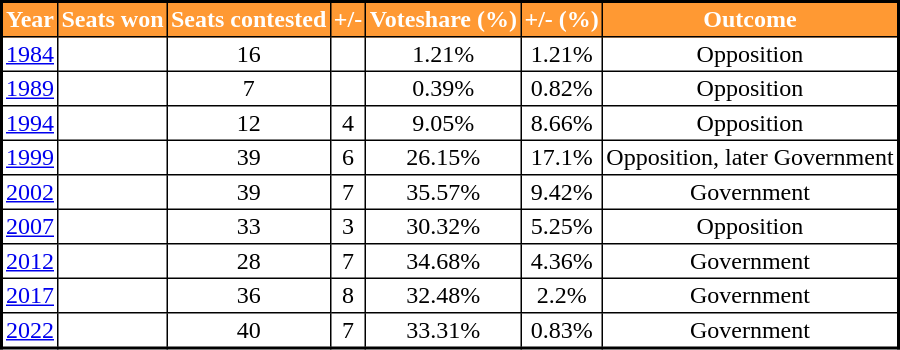<table class="sortable" border="1" cellpadding="2" cellspacing="0" style="border-collapse: collapse; border: 2px #000000 solid; font-size: x-big; width=">
<tr>
<th style="background-color:#FF9933; color:white">Year</th>
<th style="background-color:#FF9933; color:white">Seats won</th>
<th style="background-color:#FF9933; color:white">Seats contested</th>
<th style="background-color:#FF9933; color:white">+/-</th>
<th style="background-color:#FF9933; color:white">Voteshare (%)</th>
<th style="background-color:#FF9933; color:white">+/- (%)</th>
<th style="background-color:#FF9933; color:white">Outcome</th>
</tr>
<tr style="text-align:center;">
<td><a href='#'>1984</a></td>
<td></td>
<td>16</td>
<td></td>
<td>1.21%</td>
<td> 1.21%</td>
<td>Opposition</td>
</tr>
<tr style="text-align:center;">
<td><a href='#'>1989</a></td>
<td></td>
<td>7</td>
<td></td>
<td>0.39%</td>
<td> 0.82%</td>
<td>Opposition</td>
</tr>
<tr style="text-align:center;">
<td><a href='#'>1994</a></td>
<td></td>
<td>12</td>
<td> 4</td>
<td>9.05%</td>
<td> 8.66%</td>
<td>Opposition</td>
</tr>
<tr style="text-align:center;">
<td><a href='#'>1999</a></td>
<td></td>
<td>39</td>
<td> 6</td>
<td>26.15%</td>
<td> 17.1%</td>
<td>Opposition, later Government</td>
</tr>
<tr style="text-align:center;">
<td><a href='#'>2002</a></td>
<td></td>
<td>39</td>
<td> 7</td>
<td>35.57%</td>
<td> 9.42%</td>
<td>Government</td>
</tr>
<tr style="text-align:center;">
<td><a href='#'>2007</a></td>
<td></td>
<td>33</td>
<td> 3</td>
<td>30.32%</td>
<td> 5.25%</td>
<td>Opposition</td>
</tr>
<tr style="text-align:center;">
<td><a href='#'>2012</a></td>
<td></td>
<td>28</td>
<td> 7</td>
<td>34.68%</td>
<td> 4.36%</td>
<td>Government</td>
</tr>
<tr style="text-align:center;">
<td><a href='#'>2017</a></td>
<td></td>
<td>36</td>
<td> 8</td>
<td>32.48%</td>
<td> 2.2%</td>
<td>Government</td>
</tr>
<tr style="text-align:center;">
<td><a href='#'>2022</a></td>
<td></td>
<td>40</td>
<td> 7</td>
<td>33.31%</td>
<td> 0.83%</td>
<td>Government</td>
</tr>
</table>
